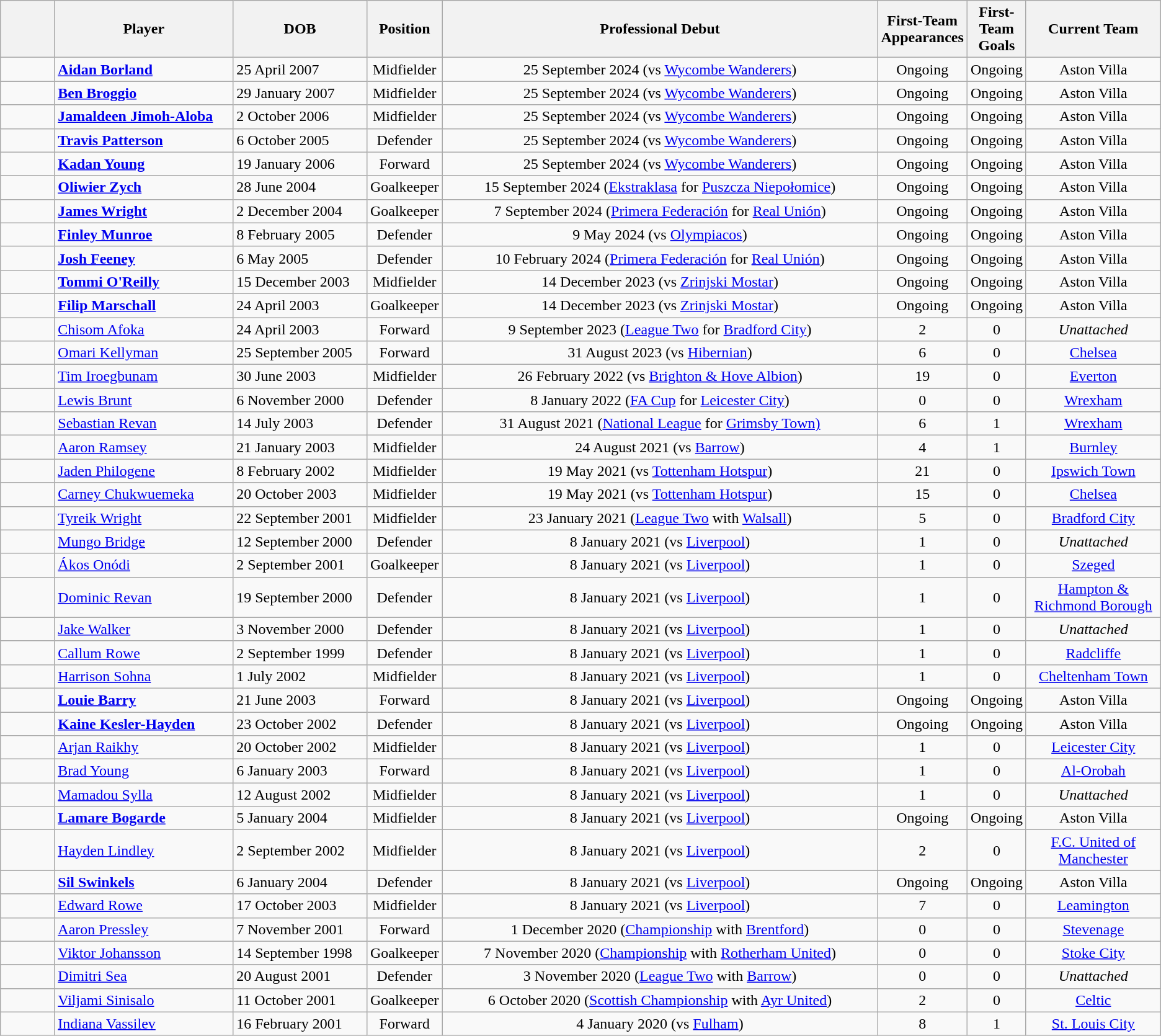<table class="wikitable">
<tr>
<th width=5%></th>
<th width=16%>Player</th>
<th width=12%>DOB</th>
<th width=5%>Position</th>
<th width=40%>Professional Debut</th>
<th width=5%>First-Team Appearances</th>
<th width=5%>First-Team Goals</th>
<th width=35%>Current Team</th>
</tr>
<tr>
<td align=center></td>
<td><strong><a href='#'>Aidan Borland</a></strong></td>
<td>25 April 2007</td>
<td align=center>Midfielder</td>
<td align=center>25 September 2024 (vs <a href='#'>Wycombe Wanderers</a>)</td>
<td align=center>Ongoing</td>
<td align=center>Ongoing</td>
<td align=center>Aston Villa</td>
</tr>
<tr>
<td align=center></td>
<td><strong><a href='#'>Ben Broggio</a></strong></td>
<td>29 January 2007</td>
<td align=center>Midfielder</td>
<td align=center>25 September 2024 (vs <a href='#'>Wycombe Wanderers</a>)</td>
<td align=center>Ongoing</td>
<td align=center>Ongoing</td>
<td align=center>Aston Villa</td>
</tr>
<tr>
<td align=center></td>
<td><strong><a href='#'>Jamaldeen Jimoh-Aloba</a></strong></td>
<td>2 October 2006</td>
<td align=center>Midfielder</td>
<td align=center>25 September 2024 (vs <a href='#'>Wycombe Wanderers</a>)</td>
<td align=center>Ongoing</td>
<td align=center>Ongoing</td>
<td align=center>Aston Villa</td>
</tr>
<tr>
<td align=center></td>
<td><strong><a href='#'>Travis Patterson</a></strong></td>
<td>6 October 2005</td>
<td align=center>Defender</td>
<td align=center>25 September 2024 (vs <a href='#'>Wycombe Wanderers</a>)</td>
<td align=center>Ongoing</td>
<td align=center>Ongoing</td>
<td align=center>Aston Villa</td>
</tr>
<tr>
<td align=center></td>
<td><strong><a href='#'>Kadan Young</a></strong></td>
<td>19 January 2006</td>
<td align=center>Forward</td>
<td align=center>25 September 2024 (vs <a href='#'>Wycombe Wanderers</a>)</td>
<td align=center>Ongoing</td>
<td align=center>Ongoing</td>
<td align=center>Aston Villa</td>
</tr>
<tr>
<td align=center></td>
<td><strong><a href='#'>Oliwier Zych</a></strong></td>
<td>28 June 2004</td>
<td align=center>Goalkeeper</td>
<td align=center>15 September 2024 (<a href='#'>Ekstraklasa</a> for <a href='#'>Puszcza Niepołomice</a>)</td>
<td align=center>Ongoing</td>
<td align=center>Ongoing</td>
<td align=center>Aston Villa</td>
</tr>
<tr>
<td align=center></td>
<td><strong><a href='#'>James Wright</a></strong></td>
<td>2 December 2004</td>
<td align=center>Goalkeeper</td>
<td align=center>7 September 2024 (<a href='#'>Primera Federación</a> for <a href='#'>Real Unión</a>)</td>
<td align=center>Ongoing</td>
<td align=center>Ongoing</td>
<td align=center>Aston Villa</td>
</tr>
<tr>
<td align=center></td>
<td><strong><a href='#'>Finley Munroe</a></strong></td>
<td>8 February 2005</td>
<td align=center>Defender</td>
<td align=center>9 May 2024 (vs <a href='#'>Olympiacos</a>)</td>
<td align=center>Ongoing</td>
<td align=center>Ongoing</td>
<td align=center>Aston Villa</td>
</tr>
<tr>
<td align=center></td>
<td><strong><a href='#'>Josh Feeney</a></strong></td>
<td>6 May 2005</td>
<td align=center>Defender</td>
<td align=center>10 February 2024 (<a href='#'>Primera Federación</a> for <a href='#'>Real Unión</a>)</td>
<td align=center>Ongoing</td>
<td align=center>Ongoing</td>
<td align=center>Aston Villa</td>
</tr>
<tr>
<td align="center"></td>
<td><strong><a href='#'>Tommi O'Reilly</a></strong></td>
<td>15 December 2003</td>
<td align="center">Midfielder</td>
<td align="center">14 December 2023 (vs <a href='#'>Zrinjski Mostar</a>)</td>
<td align="center">Ongoing</td>
<td align="center">Ongoing</td>
<td align="center">Aston Villa</td>
</tr>
<tr>
<td align="center"></td>
<td><strong><a href='#'>Filip Marschall</a></strong></td>
<td>24 April 2003</td>
<td align="center">Goalkeeper</td>
<td align="center">14 December 2023 (vs <a href='#'>Zrinjski Mostar</a>)</td>
<td align="center">Ongoing</td>
<td align="center">Ongoing</td>
<td align="center">Aston Villa</td>
</tr>
<tr>
<td align="center"></td>
<td><a href='#'>Chisom Afoka</a></td>
<td>24 April 2003</td>
<td align="center">Forward</td>
<td align="center">9 September 2023 (<a href='#'>League Two</a> for <a href='#'>Bradford City</a>)</td>
<td align="center">2</td>
<td align="center">0</td>
<td align="center"><em>Unattached</em></td>
</tr>
<tr>
<td align="center"></td>
<td><a href='#'>Omari Kellyman</a></td>
<td>25 September 2005</td>
<td align="center">Forward</td>
<td align="center">31 August 2023 (vs <a href='#'>Hibernian</a>)</td>
<td align="center">6</td>
<td align="center">0</td>
<td align="center"><a href='#'>Chelsea</a></td>
</tr>
<tr>
<td align=center></td>
<td><a href='#'>Tim Iroegbunam</a></td>
<td>30 June 2003</td>
<td align=center>Midfielder</td>
<td align=center>26 February 2022 (vs <a href='#'>Brighton & Hove Albion</a>)</td>
<td align=center>19</td>
<td align=center>0</td>
<td align=center><a href='#'>Everton</a></td>
</tr>
<tr>
<td align=center></td>
<td><a href='#'>Lewis Brunt</a></td>
<td>6 November 2000</td>
<td align=center>Defender</td>
<td align=center>8 January 2022 (<a href='#'>FA Cup</a> for <a href='#'>Leicester City</a>)</td>
<td align=center>0</td>
<td align=center>0</td>
<td align=center> <a href='#'>Wrexham</a></td>
</tr>
<tr>
<td align="center"></td>
<td><a href='#'>Sebastian Revan</a></td>
<td>14 July 2003</td>
<td align="center">Defender</td>
<td align="center">31 August 2021 (<a href='#'>National League</a> for <a href='#'>Grimsby Town)</a></td>
<td align="center">6</td>
<td align="center">1</td>
<td align="center"> <a href='#'>Wrexham</a></td>
</tr>
<tr>
<td align=center></td>
<td><a href='#'>Aaron Ramsey</a></td>
<td>21 January 2003</td>
<td align=center>Midfielder</td>
<td align=center>24 August 2021 (vs <a href='#'>Barrow</a>)</td>
<td align=center>4</td>
<td align=center>1</td>
<td align=center><a href='#'>Burnley</a></td>
</tr>
<tr>
<td align=center></td>
<td><a href='#'>Jaden Philogene</a></td>
<td>8 February 2002</td>
<td align=center>Midfielder</td>
<td align=center>19 May 2021 (vs <a href='#'>Tottenham Hotspur</a>)</td>
<td align=center>21</td>
<td align=center>0</td>
<td align=center><a href='#'>Ipswich Town</a></td>
</tr>
<tr>
<td align=center></td>
<td><a href='#'>Carney Chukwuemeka</a></td>
<td>20 October 2003</td>
<td align=center>Midfielder</td>
<td align=center>19 May 2021 (vs <a href='#'>Tottenham Hotspur</a>)</td>
<td align=center>15</td>
<td align=center>0</td>
<td align=center><a href='#'>Chelsea</a></td>
</tr>
<tr>
<td align=center></td>
<td><a href='#'>Tyreik Wright</a></td>
<td>22 September 2001</td>
<td align=center>Midfielder</td>
<td align=center>23 January 2021 (<a href='#'>League Two</a> with <a href='#'>Walsall</a>)</td>
<td align=center>5</td>
<td align=center>0</td>
<td align=center><a href='#'>Bradford City</a></td>
</tr>
<tr>
<td align=center></td>
<td><a href='#'>Mungo Bridge</a></td>
<td>12 September 2000</td>
<td align=center>Defender</td>
<td align=center>8 January 2021 (vs <a href='#'>Liverpool</a>)</td>
<td align=center>1</td>
<td align=center>0</td>
<td align=center><em>Unattached</em></td>
</tr>
<tr>
<td align=center></td>
<td><a href='#'>Ákos Onódi</a></td>
<td>2 September 2001</td>
<td align=center>Goalkeeper</td>
<td align=center>8 January 2021 (vs <a href='#'>Liverpool</a>)</td>
<td align=center>1</td>
<td align=center>0</td>
<td align=center> <a href='#'>Szeged</a></td>
</tr>
<tr>
<td align=center></td>
<td><a href='#'>Dominic Revan</a></td>
<td>19 September 2000</td>
<td align=center>Defender</td>
<td align=center>8 January 2021 (vs <a href='#'>Liverpool</a>)</td>
<td align=center>1</td>
<td align=center>0</td>
<td align=center><a href='#'>Hampton & Richmond Borough</a></td>
</tr>
<tr>
<td align=center></td>
<td><a href='#'>Jake Walker</a></td>
<td>3 November 2000</td>
<td align=center>Defender</td>
<td align=center>8 January 2021 (vs <a href='#'>Liverpool</a>)</td>
<td align=center>1</td>
<td align=center>0</td>
<td align=center><em>Unattached</em></td>
</tr>
<tr>
<td align=center></td>
<td><a href='#'>Callum Rowe</a></td>
<td>2 September 1999</td>
<td align=center>Defender</td>
<td align=center>8 January 2021 (vs <a href='#'>Liverpool</a>)</td>
<td align=center>1</td>
<td align=center>0</td>
<td align=center><a href='#'>Radcliffe</a></td>
</tr>
<tr>
<td align=center></td>
<td><a href='#'>Harrison Sohna</a></td>
<td>1 July 2002</td>
<td align=center>Midfielder</td>
<td align=center>8 January 2021 (vs <a href='#'>Liverpool</a>)</td>
<td align=center>1</td>
<td align=center>0</td>
<td align=center><a href='#'>Cheltenham Town</a></td>
</tr>
<tr>
<td align=center></td>
<td><strong><a href='#'>Louie Barry</a></strong></td>
<td>21 June 2003</td>
<td align=center>Forward</td>
<td align=center>8 January 2021 (vs <a href='#'>Liverpool</a>)</td>
<td align=center>Ongoing</td>
<td align=center>Ongoing</td>
<td align=center>Aston Villa</td>
</tr>
<tr>
<td align=center></td>
<td><strong><a href='#'>Kaine Kesler-Hayden</a></strong></td>
<td>23 October 2002</td>
<td align=center>Defender</td>
<td align=center>8 January 2021 (vs <a href='#'>Liverpool</a>)</td>
<td align=center>Ongoing</td>
<td align=center>Ongoing</td>
<td align=center>Aston Villa</td>
</tr>
<tr>
<td align=center></td>
<td><a href='#'>Arjan Raikhy</a></td>
<td>20 October 2002</td>
<td align=center>Midfielder</td>
<td align=center>8 January 2021 (vs <a href='#'>Liverpool</a>)</td>
<td align=center>1</td>
<td align=center>0</td>
<td align=center><a href='#'>Leicester City</a></td>
</tr>
<tr>
<td align=center></td>
<td><a href='#'>Brad Young</a></td>
<td>6 January 2003</td>
<td align=center>Forward</td>
<td align=center>8 January 2021 (vs <a href='#'>Liverpool</a>)</td>
<td align=center>1</td>
<td align=center>0</td>
<td align=center> <a href='#'>Al-Orobah</a></td>
</tr>
<tr>
<td align=center></td>
<td><a href='#'>Mamadou Sylla</a></td>
<td>12 August 2002</td>
<td align=center>Midfielder</td>
<td align=center>8 January 2021 (vs <a href='#'>Liverpool</a>)</td>
<td align=center>1</td>
<td align=center>0</td>
<td align=center><em>Unattached</em></td>
</tr>
<tr>
<td align=center></td>
<td><strong><a href='#'>Lamare Bogarde</a></strong></td>
<td>5 January 2004</td>
<td align=center>Midfielder</td>
<td align=center>8 January 2021 (vs <a href='#'>Liverpool</a>)</td>
<td align=center>Ongoing</td>
<td align=center>Ongoing</td>
<td align=center>Aston Villa</td>
</tr>
<tr>
<td align=center></td>
<td><a href='#'>Hayden Lindley</a></td>
<td>2 September 2002</td>
<td align=center>Midfielder</td>
<td align=center>8 January 2021 (vs <a href='#'>Liverpool</a>)</td>
<td align=center>2</td>
<td align=center>0</td>
<td align=center><a href='#'>F.C. United of Manchester</a></td>
</tr>
<tr>
<td align=center></td>
<td><strong><a href='#'>Sil Swinkels</a></strong></td>
<td>6 January 2004</td>
<td align=center>Defender</td>
<td align=center>8 January 2021 (vs <a href='#'>Liverpool</a>)</td>
<td align=center>Ongoing</td>
<td align=center>Ongoing</td>
<td align=center>Aston Villa</td>
</tr>
<tr>
<td align=center></td>
<td><a href='#'>Edward Rowe</a></td>
<td>17 October 2003</td>
<td align=center>Midfielder</td>
<td align=center>8 January 2021 (vs <a href='#'>Liverpool</a>)</td>
<td align=center>7</td>
<td align=center>0</td>
<td align=center><a href='#'>Leamington</a></td>
</tr>
<tr>
<td align=center></td>
<td><a href='#'>Aaron Pressley</a></td>
<td>7 November 2001</td>
<td align=center>Forward</td>
<td align=center>1 December 2020 (<a href='#'>Championship</a> with <a href='#'>Brentford</a>)</td>
<td align=center>0</td>
<td align=center>0</td>
<td align=center><a href='#'>Stevenage</a></td>
</tr>
<tr>
<td align=center></td>
<td><a href='#'>Viktor Johansson</a></td>
<td>14 September 1998</td>
<td align=center>Goalkeeper</td>
<td align=center>7 November 2020 (<a href='#'>Championship</a> with <a href='#'>Rotherham United</a>)</td>
<td align=center>0</td>
<td align=center>0</td>
<td align=center><a href='#'>Stoke City</a></td>
</tr>
<tr>
<td align=center></td>
<td><a href='#'>Dimitri Sea</a></td>
<td>20 August 2001</td>
<td align=center>Defender</td>
<td align=center>3 November 2020 (<a href='#'>League Two</a> with <a href='#'>Barrow</a>)</td>
<td align=center>0</td>
<td align=center>0</td>
<td align=center><em>Unattached</em></td>
</tr>
<tr>
<td align=center></td>
<td><a href='#'>Viljami Sinisalo</a></td>
<td>11 October 2001</td>
<td align=center>Goalkeeper</td>
<td align=center>6 October 2020 (<a href='#'>Scottish Championship</a> with <a href='#'>Ayr United</a>)</td>
<td align=center>2</td>
<td align=center>0</td>
<td align=center> <a href='#'>Celtic</a></td>
</tr>
<tr>
<td align=center></td>
<td><a href='#'>Indiana Vassilev</a></td>
<td>16 February 2001</td>
<td align=center>Forward</td>
<td align=center>4 January 2020 (vs <a href='#'>Fulham</a>)</td>
<td align=center>8</td>
<td align=center>1</td>
<td align=center> <a href='#'>St. Louis City</a></td>
</tr>
</table>
